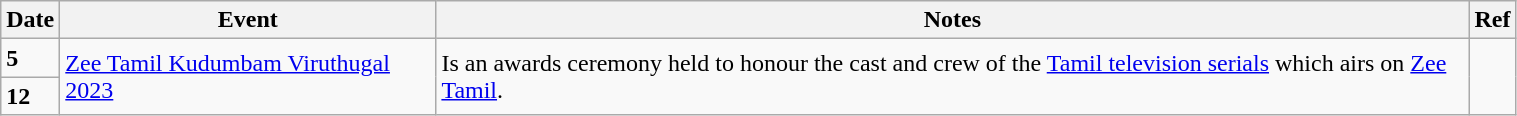<table class="wikitable" width="80%">
<tr>
<th>Date</th>
<th>Event</th>
<th>Notes</th>
<th>Ref</th>
</tr>
<tr>
<td><strong>5</strong></td>
<td rowspan="2"><a href='#'>Zee Tamil Kudumbam Viruthugal 2023</a></td>
<td rowspan="2">Is an awards ceremony held to honour the cast and crew of the <a href='#'>Tamil television serials</a> which airs on <a href='#'>Zee Tamil</a>.</td>
<td rowspan="2"></td>
</tr>
<tr>
<td><strong>12</strong></td>
</tr>
</table>
